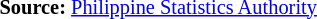<table style="font-size:85%;" '|>
<tr>
<td><br><p>
<strong>Source:</strong> <a href='#'>Philippine Statistics Authority</a>
</p></td>
</tr>
</table>
